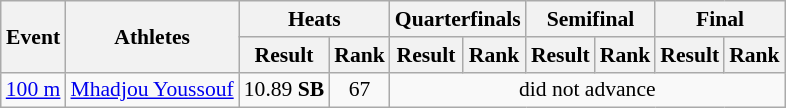<table class="wikitable" border="1" style="font-size:90%">
<tr>
<th rowspan="2">Event</th>
<th rowspan="2">Athletes</th>
<th colspan="2">Heats</th>
<th colspan="2">Quarterfinals</th>
<th colspan="2">Semifinal</th>
<th colspan="2">Final</th>
</tr>
<tr>
<th>Result</th>
<th>Rank</th>
<th>Result</th>
<th>Rank</th>
<th>Result</th>
<th>Rank</th>
<th>Result</th>
<th>Rank</th>
</tr>
<tr>
<td><a href='#'>100 m</a></td>
<td><a href='#'>Mhadjou Youssouf</a></td>
<td align=center>10.89 <strong>SB</strong></td>
<td align=center>67</td>
<td align=center colspan=6>did not advance</td>
</tr>
</table>
